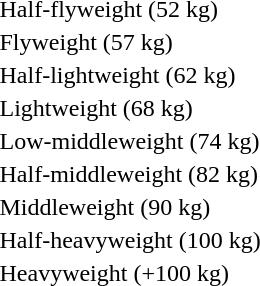<table>
<tr>
<td rowspan=2>Half-flyweight (52 kg)<br></td>
<td rowspan=2></td>
<td rowspan=2></td>
<td></td>
</tr>
<tr>
<td></td>
</tr>
<tr>
<td rowspan=2>Flyweight (57 kg)<br></td>
<td rowspan=2></td>
<td rowspan=2></td>
<td></td>
</tr>
<tr>
<td></td>
</tr>
<tr>
<td rowspan=2>Half-lightweight (62 kg)<br></td>
<td rowspan=2></td>
<td rowspan=2></td>
<td></td>
</tr>
<tr>
<td></td>
</tr>
<tr>
<td rowspan=2>Lightweight (68 kg)<br></td>
<td rowspan=2></td>
<td rowspan=2></td>
<td></td>
</tr>
<tr>
<td></td>
</tr>
<tr>
<td rowspan=2>Low-middleweight (74 kg)<br></td>
<td rowspan=2></td>
<td rowspan=2></td>
<td></td>
</tr>
<tr>
<td></td>
</tr>
<tr>
<td rowspan=2>Half-middleweight (82 kg)<br></td>
<td rowspan=2></td>
<td rowspan=2></td>
<td></td>
</tr>
<tr>
<td></td>
</tr>
<tr>
<td rowspan=2>Middleweight (90 kg)<br></td>
<td rowspan=2></td>
<td rowspan=2></td>
<td></td>
</tr>
<tr>
<td></td>
</tr>
<tr>
<td rowspan=2>Half-heavyweight (100 kg)<br></td>
<td rowspan=2></td>
<td rowspan=2></td>
<td></td>
</tr>
<tr>
<td></td>
</tr>
<tr>
<td rowspan=2>Heavyweight (+100 kg)<br></td>
<td rowspan=2></td>
<td rowspan=2></td>
<td></td>
</tr>
<tr>
<td></td>
</tr>
</table>
